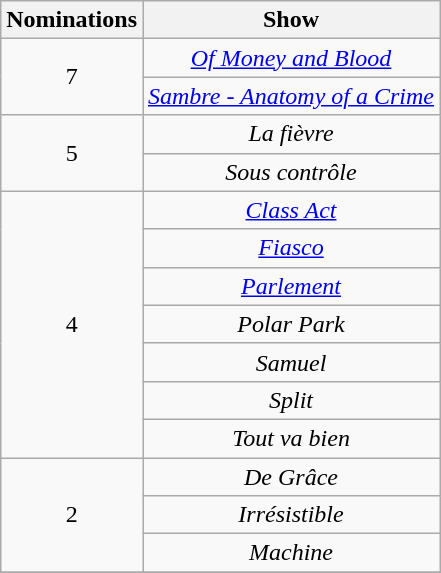<table class="wikitable sortable" style="text-align: center; max-width:29em">
<tr>
<th scope="col">Nominations</th>
<th scope="col">Show</th>
</tr>
<tr>
<td scope="row" rowspan="2">7</td>
<td><em><a href='#'>Of Money and Blood</a></em></td>
</tr>
<tr>
<td><em><a href='#'>Sambre - Anatomy of a Crime</a></em></td>
</tr>
<tr>
<td scope="row" rowspan="2">5</td>
<td><em>La fièvre</em></td>
</tr>
<tr>
<td><em>Sous contrôle</em></td>
</tr>
<tr>
<td scope="row" rowspan="7">4</td>
<td><em><a href='#'>Class Act</a></em></td>
</tr>
<tr>
<td><em><a href='#'>Fiasco</a></em></td>
</tr>
<tr>
<td><em><a href='#'>Parlement</a></em></td>
</tr>
<tr>
<td><em>Polar Park</em></td>
</tr>
<tr>
<td><em>Samuel</em></td>
</tr>
<tr>
<td><em>Split</em></td>
</tr>
<tr>
<td><em>Tout va bien</em></td>
</tr>
<tr>
<td scope="row" rowspan="3">2</td>
<td><em>De Grâce</em></td>
</tr>
<tr>
<td><em>Irrésistible </em></td>
</tr>
<tr>
<td><em>Machine</em></td>
</tr>
<tr>
</tr>
</table>
